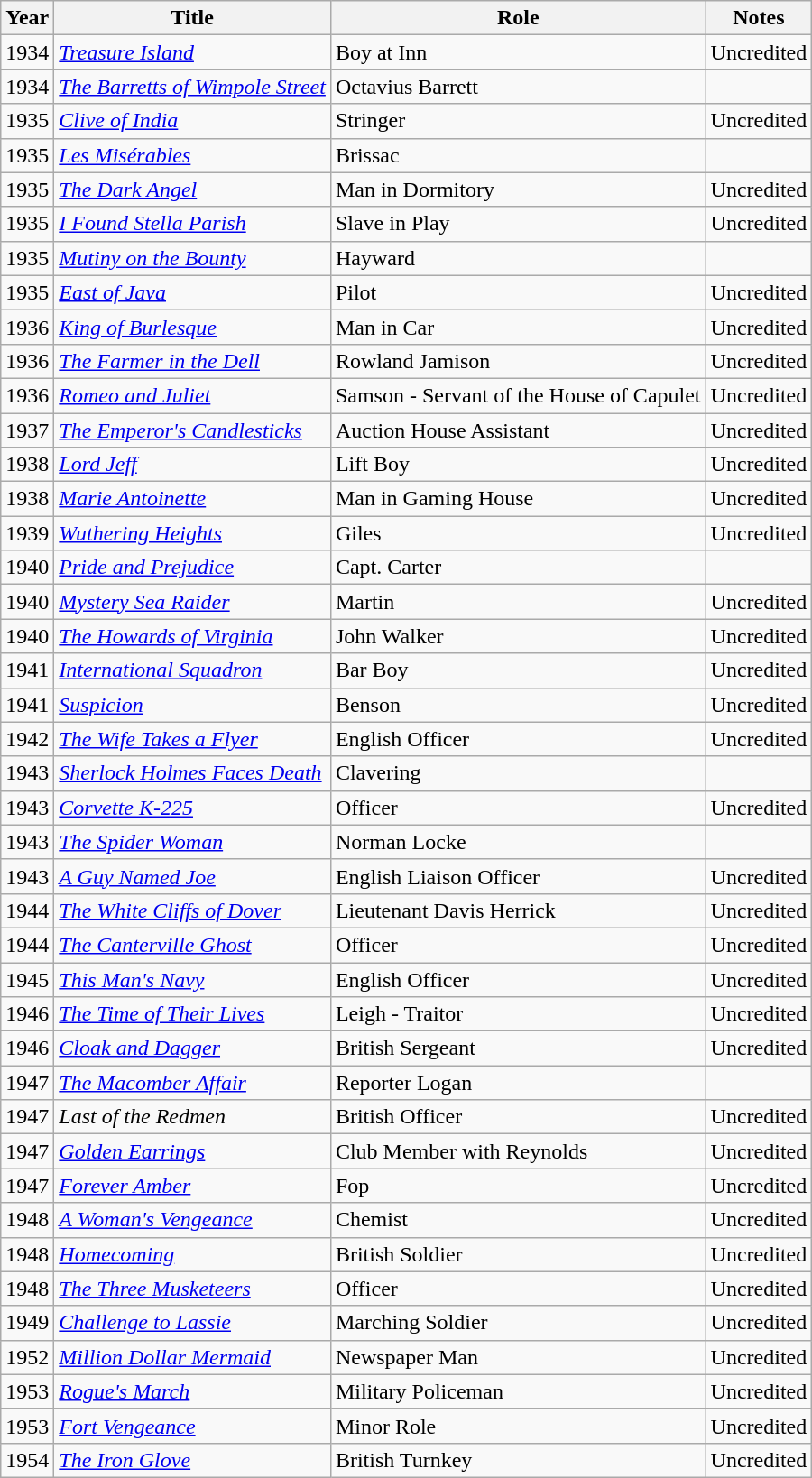<table class="wikitable sortable">
<tr>
<th>Year</th>
<th>Title</th>
<th>Role</th>
<th>Notes</th>
</tr>
<tr>
<td>1934</td>
<td><em><a href='#'>Treasure Island</a></em></td>
<td>Boy at Inn</td>
<td>Uncredited</td>
</tr>
<tr>
<td>1934</td>
<td><em><a href='#'>The Barretts of Wimpole Street</a></em></td>
<td>Octavius Barrett</td>
<td></td>
</tr>
<tr>
<td>1935</td>
<td><em><a href='#'>Clive of India</a></em></td>
<td>Stringer</td>
<td>Uncredited</td>
</tr>
<tr>
<td>1935</td>
<td><em><a href='#'>Les Misérables</a></em></td>
<td>Brissac</td>
<td></td>
</tr>
<tr>
<td>1935</td>
<td><em><a href='#'>The Dark Angel</a></em></td>
<td>Man in Dormitory</td>
<td>Uncredited</td>
</tr>
<tr>
<td>1935</td>
<td><em><a href='#'>I Found Stella Parish</a></em></td>
<td>Slave in Play</td>
<td>Uncredited</td>
</tr>
<tr>
<td>1935</td>
<td><em><a href='#'>Mutiny on the Bounty</a></em></td>
<td>Hayward</td>
<td></td>
</tr>
<tr>
<td>1935</td>
<td><em><a href='#'>East of Java</a></em></td>
<td>Pilot</td>
<td>Uncredited</td>
</tr>
<tr>
<td>1936</td>
<td><em><a href='#'>King of Burlesque</a></em></td>
<td>Man in Car</td>
<td>Uncredited</td>
</tr>
<tr>
<td>1936</td>
<td><em><a href='#'>The Farmer in the Dell</a></em></td>
<td>Rowland Jamison</td>
<td>Uncredited</td>
</tr>
<tr>
<td>1936</td>
<td><em><a href='#'>Romeo and Juliet</a></em></td>
<td>Samson - Servant of the House of Capulet</td>
<td>Uncredited</td>
</tr>
<tr>
<td>1937</td>
<td><em><a href='#'>The Emperor's Candlesticks</a></em></td>
<td>Auction House Assistant</td>
<td>Uncredited</td>
</tr>
<tr>
<td>1938</td>
<td><em><a href='#'>Lord Jeff</a></em></td>
<td>Lift Boy</td>
<td>Uncredited</td>
</tr>
<tr>
<td>1938</td>
<td><em><a href='#'>Marie Antoinette</a></em></td>
<td>Man in Gaming House</td>
<td>Uncredited</td>
</tr>
<tr>
<td>1939</td>
<td><em><a href='#'>Wuthering Heights</a></em></td>
<td>Giles</td>
<td>Uncredited</td>
</tr>
<tr>
<td>1940</td>
<td><em><a href='#'>Pride and Prejudice</a></em></td>
<td>Capt. Carter</td>
<td></td>
</tr>
<tr>
<td>1940</td>
<td><em><a href='#'>Mystery Sea Raider</a></em></td>
<td>Martin</td>
<td>Uncredited</td>
</tr>
<tr>
<td>1940</td>
<td><em><a href='#'>The Howards of Virginia</a></em></td>
<td>John Walker</td>
<td>Uncredited</td>
</tr>
<tr>
<td>1941</td>
<td><em><a href='#'>International Squadron</a></em></td>
<td>Bar Boy</td>
<td>Uncredited</td>
</tr>
<tr>
<td>1941</td>
<td><em><a href='#'>Suspicion</a></em></td>
<td>Benson</td>
<td>Uncredited</td>
</tr>
<tr>
<td>1942</td>
<td><em><a href='#'>The Wife Takes a Flyer</a></em></td>
<td>English Officer</td>
<td>Uncredited</td>
</tr>
<tr>
<td>1943</td>
<td><em><a href='#'>Sherlock Holmes Faces Death</a></em></td>
<td>Clavering</td>
<td></td>
</tr>
<tr>
<td>1943</td>
<td><em><a href='#'>Corvette K-225</a></em></td>
<td>Officer</td>
<td>Uncredited</td>
</tr>
<tr>
<td>1943</td>
<td><em><a href='#'>The Spider Woman</a></em></td>
<td>Norman Locke</td>
<td></td>
</tr>
<tr>
<td>1943</td>
<td><em><a href='#'>A Guy Named Joe</a></em></td>
<td>English Liaison Officer</td>
<td>Uncredited</td>
</tr>
<tr>
<td>1944</td>
<td><em><a href='#'>The White Cliffs of Dover</a></em></td>
<td>Lieutenant Davis Herrick</td>
<td>Uncredited</td>
</tr>
<tr>
<td>1944</td>
<td><em><a href='#'>The Canterville Ghost</a></em></td>
<td>Officer</td>
<td>Uncredited</td>
</tr>
<tr>
<td>1945</td>
<td><em><a href='#'>This Man's Navy</a></em></td>
<td>English Officer</td>
<td>Uncredited</td>
</tr>
<tr>
<td>1946</td>
<td><em><a href='#'>The Time of Their Lives</a></em></td>
<td>Leigh - Traitor</td>
<td>Uncredited</td>
</tr>
<tr>
<td>1946</td>
<td><em><a href='#'>Cloak and Dagger</a></em></td>
<td>British Sergeant</td>
<td>Uncredited</td>
</tr>
<tr>
<td>1947</td>
<td><em><a href='#'>The Macomber Affair</a></em></td>
<td>Reporter Logan</td>
<td></td>
</tr>
<tr>
<td>1947</td>
<td><em>Last of the Redmen</em></td>
<td>British Officer</td>
<td>Uncredited</td>
</tr>
<tr>
<td>1947</td>
<td><em><a href='#'>Golden Earrings</a></em></td>
<td>Club Member with Reynolds</td>
<td>Uncredited</td>
</tr>
<tr>
<td>1947</td>
<td><em><a href='#'>Forever Amber</a></em></td>
<td>Fop</td>
<td>Uncredited</td>
</tr>
<tr>
<td>1948</td>
<td><em><a href='#'>A Woman's Vengeance</a></em></td>
<td>Chemist</td>
<td>Uncredited</td>
</tr>
<tr>
<td>1948</td>
<td><em><a href='#'>Homecoming</a></em></td>
<td>British Soldier</td>
<td>Uncredited</td>
</tr>
<tr>
<td>1948</td>
<td><em><a href='#'>The Three Musketeers</a></em></td>
<td>Officer</td>
<td>Uncredited</td>
</tr>
<tr>
<td>1949</td>
<td><em><a href='#'>Challenge to Lassie</a></em></td>
<td>Marching Soldier</td>
<td>Uncredited</td>
</tr>
<tr>
<td>1952</td>
<td><em><a href='#'>Million Dollar Mermaid</a></em></td>
<td>Newspaper Man</td>
<td>Uncredited</td>
</tr>
<tr>
<td>1953</td>
<td><em><a href='#'>Rogue's March</a></em></td>
<td>Military Policeman</td>
<td>Uncredited</td>
</tr>
<tr>
<td>1953</td>
<td><em><a href='#'>Fort Vengeance</a></em></td>
<td>Minor Role</td>
<td>Uncredited</td>
</tr>
<tr>
<td>1954</td>
<td><em><a href='#'>The Iron Glove</a></em></td>
<td>British Turnkey</td>
<td>Uncredited</td>
</tr>
</table>
